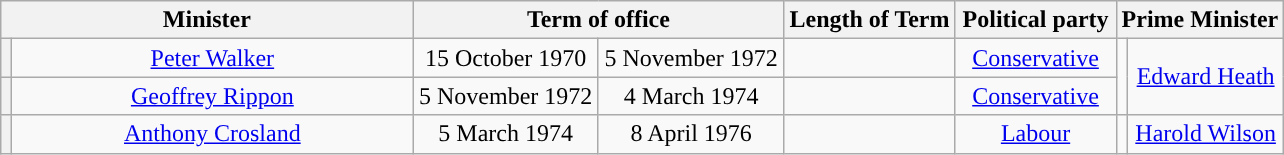<table class="wikitable" style="text-align:center">
<tr>
<th colspan=2>Minister</th>
<th colspan=2 width=240>Term of office</th>
<th>Length of Term</th>
<th>Political party</th>
<th colspan=2>Prime Minister</th>
</tr>
<tr style="height:1em">
<th style="background-color:"></th>
<td width=260><a href='#'>Peter Walker</a></td>
<td>15 October 1970</td>
<td>5 November 1972</td>
<td></td>
<td width=100><a href='#'>Conservative</a></td>
<td rowspan=2 style="background-color:"></td>
<td rowspan=2><a href='#'>Edward Heath</a></td>
</tr>
<tr style="height:1em">
<th style="background-color:"></th>
<td><a href='#'>Geoffrey Rippon</a></td>
<td>5 November 1972</td>
<td>4 March 1974</td>
<td></td>
<td><a href='#'>Conservative</a></td>
</tr>
<tr style="height:1em">
<th style="background-color:"></th>
<td><a href='#'>Anthony Crosland</a></td>
<td>5 March 1974</td>
<td>8 April 1976</td>
<td></td>
<td><a href='#'>Labour</a></td>
<td style="background-color:"></td>
<td><a href='#'>Harold Wilson</a></td>
</tr>
</table>
